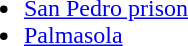<table border="0" cellpadding="10">
<tr valign="top">
<td><br><ul><li><a href='#'>San Pedro prison</a></li><li><a href='#'>Palmasola</a></li></ul></td>
</tr>
</table>
